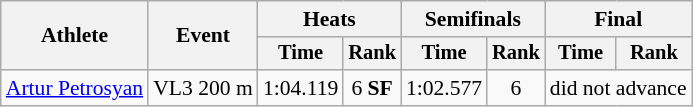<table class=wikitable style="font-size:90%">
<tr>
<th rowspan="2">Athlete</th>
<th rowspan="2">Event</th>
<th colspan=2>Heats</th>
<th colspan=2>Semifinals</th>
<th colspan=2>Final</th>
</tr>
<tr style="font-size:95%">
<th>Time</th>
<th>Rank</th>
<th>Time</th>
<th>Rank</th>
<th>Time</th>
<th>Rank</th>
</tr>
<tr align=center>
<td align=left><a href='#'>Artur Petrosyan</a></td>
<td align=left>VL3 200 m</td>
<td>1:04.119</td>
<td>6 <strong>SF</strong></td>
<td>1:02.577</td>
<td>6</td>
<td colspan=2>did not advance</td>
</tr>
</table>
